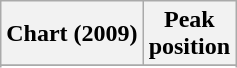<table class="wikitable sortable plainrowheaders" style="text-align:center">
<tr>
<th scope="col">Chart (2009)</th>
<th scope="col">Peak<br>position</th>
</tr>
<tr>
</tr>
<tr>
</tr>
</table>
